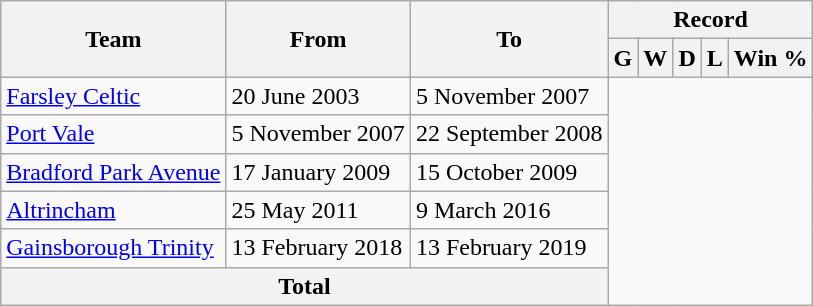<table class="wikitable" style="text-align: center">
<tr>
<th rowspan=2>Team</th>
<th rowspan=2>From</th>
<th rowspan=2>To</th>
<th colspan=5>Record</th>
</tr>
<tr>
<th>G</th>
<th>W</th>
<th>D</th>
<th>L</th>
<th>Win %</th>
</tr>
<tr>
<td align=left><a href='#'>Farsley Celtic</a></td>
<td align=left>20 June 2003</td>
<td align=left>5 November 2007<br></td>
</tr>
<tr>
<td align=left><a href='#'>Port Vale</a></td>
<td align=left>5 November 2007</td>
<td align=left>22 September 2008<br></td>
</tr>
<tr>
<td align=left><a href='#'>Bradford Park Avenue</a></td>
<td align=left>17 January 2009</td>
<td align=left>15 October 2009<br></td>
</tr>
<tr>
<td align=left><a href='#'>Altrincham</a></td>
<td align=left>25 May 2011</td>
<td align=left>9 March 2016<br></td>
</tr>
<tr>
<td align=left><a href='#'>Gainsborough Trinity</a></td>
<td align=left>13 February 2018</td>
<td align=left>13 February 2019<br></td>
</tr>
<tr>
<th colspan=3>Total<br></th>
</tr>
</table>
